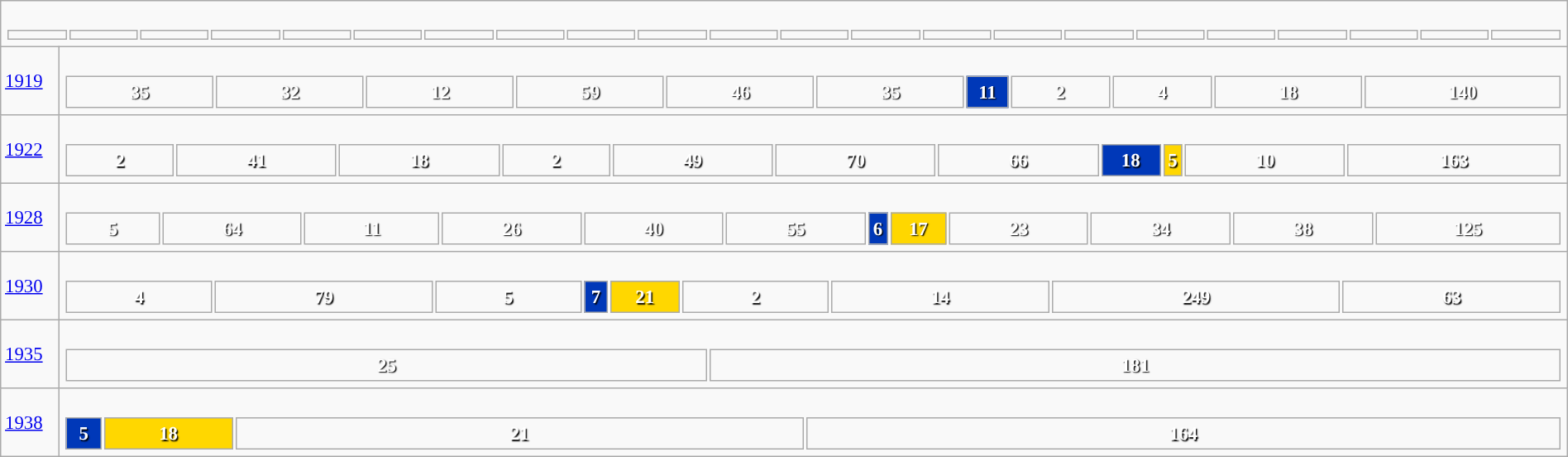<table class="wikitable" width="100%" style="border:solid #000000 1px;font-size:95%;">
<tr>
<td colspan="2"><br><table width="100%" style="font-size:90%;">
<tr>
<td width="40"></td>
<td></td>
<td></td>
<td></td>
<td></td>
<td></td>
<td></td>
<td></td>
<td></td>
<td></td>
<td></td>
<td></td>
<td></td>
<td></td>
<td></td>
<td></td>
<td></td>
<td></td>
<td></td>
<td></td>
<td></td>
<td></td>
</tr>
</table>
</td>
</tr>
<tr>
<td width="40"><a href='#'>1919</a></td>
<td><br><table style="width:100%; text-align:center; font-weight:bold; color:white; text-shadow: 1px 1px 1px #000000;">
<tr>
<td style="background-color: ">35</td>
<td style="background-color: ">32</td>
<td style="background-color: ">12</td>
<td style="background-color: ">59</td>
<td style="background-color: ">46</td>
<td style="background-color: ">35</td>
<td style="background-color: #0038b8;                                                                   width:  2.79%">11</td>
<td style="background-color: ">2</td>
<td style="background-color: ">4</td>
<td style="background-color: ">18</td>
<td style="background-color: ">140</td>
</tr>
</table>
</td>
</tr>
<tr>
<td><a href='#'>1922</a></td>
<td><br><table style="width:100%; text-align:center; font-weight:bold; color:white; text-shadow: 1px 1px 1px #000000;">
<tr>
<td style="background-color: ">2</td>
<td style="background-color: ">41</td>
<td style="background-color: ">18</td>
<td style="background-color: ">2</td>
<td style="background-color: ">49</td>
<td style="background-color: ">70</td>
<td style="background-color: ">66</td>
<td style="background-color: #0038b8;                                                                   width:  4.05%">18</td>
<td style="background-color: #ffd700;                                                                   width:  1.13%">5</td>
<td style="background-color: ">10</td>
<td style="background-color: ">163</td>
</tr>
</table>
</td>
</tr>
<tr>
<td><a href='#'>1928</a></td>
<td><br><table style="width:100%; text-align:center; font-weight:bold; color:white; text-shadow: 1px 1px 1px #000000;">
<tr>
<td style="background-color: ">5</td>
<td style="background-color: ">64</td>
<td style="background-color: ">11</td>
<td style="background-color: ">26</td>
<td style="background-color: ">40</td>
<td style="background-color: ">55</td>
<td style="background-color: #0038b8;                                                                   width:  1.35%">6</td>
<td style="background-color: #ffd700;                                                                   width:  3.83%">17</td>
<td style="background-color: ">23</td>
<td style="background-color: ">34</td>
<td style="background-color: ">38</td>
<td style="background-color: ">125</td>
</tr>
</table>
</td>
</tr>
<tr>
<td><a href='#'>1930</a></td>
<td><br><table style="width:100%; text-align:center; font-weight:bold; color:white; text-shadow: 1px 1px 1px #000000;">
<tr>
<td style="background-color: ">4</td>
<td style="background-color: ">79</td>
<td style="background-color: ">5</td>
<td style="background-color: #0038b8;                                                                   width:  1.58%">7</td>
<td style="background-color: #ffd700;                                                                   width:  4.73%">21</td>
<td style="background-color: ">2</td>
<td style="background-color: ">14</td>
<td style="background-color: ">249</td>
<td style="background-color: ">63</td>
</tr>
</table>
</td>
</tr>
<tr>
<td><a href='#'>1935</a></td>
<td><br><table style="width:100%; text-align:center; font-weight:bold; color:white; text-shadow: 1px 1px 1px #000000;">
<tr>
<td style="background-color: ">25</td>
<td style="background-color: ">181</td>
</tr>
</table>
</td>
</tr>
<tr>
<td><a href='#'>1938</a></td>
<td><br><table style="width:100%; text-align:center; font-weight:bold; color:white; text-shadow: 1px 1px 1px #000000;">
<tr>
<td style="background-color: #0038b8;                                                                   width:  2.40%">5</td>
<td style="background-color: #ffd700;                                                                   width:  8.65%">18</td>
<td style="background-color: ">21</td>
<td style="background-color: ">164</td>
</tr>
</table>
</td>
</tr>
</table>
